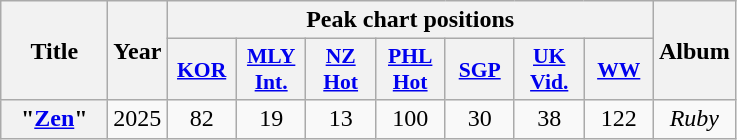<table class="wikitable plainrowheaders" style="text-align:center">
<tr>
<th scope="col" rowspan="2" style="width:4em">Title</th>
<th scope="col" rowspan="2">Year</th>
<th scope="col" colspan="7">Peak chart positions</th>
<th scope="col" rowspan="2">Album</th>
</tr>
<tr>
<th scope="col" style="width:2.75em;font-size:90%"><a href='#'>KOR</a><br></th>
<th scope="col" style="width:2.75em;font-size:90%"><a href='#'>MLY<br>Int.</a><br></th>
<th scope="col" style="width:2.75em;font-size:90%"><a href='#'>NZ<br>Hot</a><br></th>
<th scope="col" style="width:2.75em;font-size:90%"><a href='#'>PHL<br>Hot</a><br></th>
<th scope="col" style="width:2.75em;font-size:90%"><a href='#'>SGP</a><br></th>
<th scope="col" style="width:2.75em;font-size:90%"><a href='#'>UK<br>Vid.</a><br></th>
<th scope="col" style="width:2.75em;font-size:90%"><a href='#'>WW</a><br></th>
</tr>
<tr>
<th scope="row">"<a href='#'>Zen</a>"</th>
<td>2025</td>
<td>82</td>
<td>19</td>
<td>13</td>
<td>100</td>
<td>30</td>
<td>38</td>
<td>122</td>
<td><em>Ruby</em></td>
</tr>
</table>
